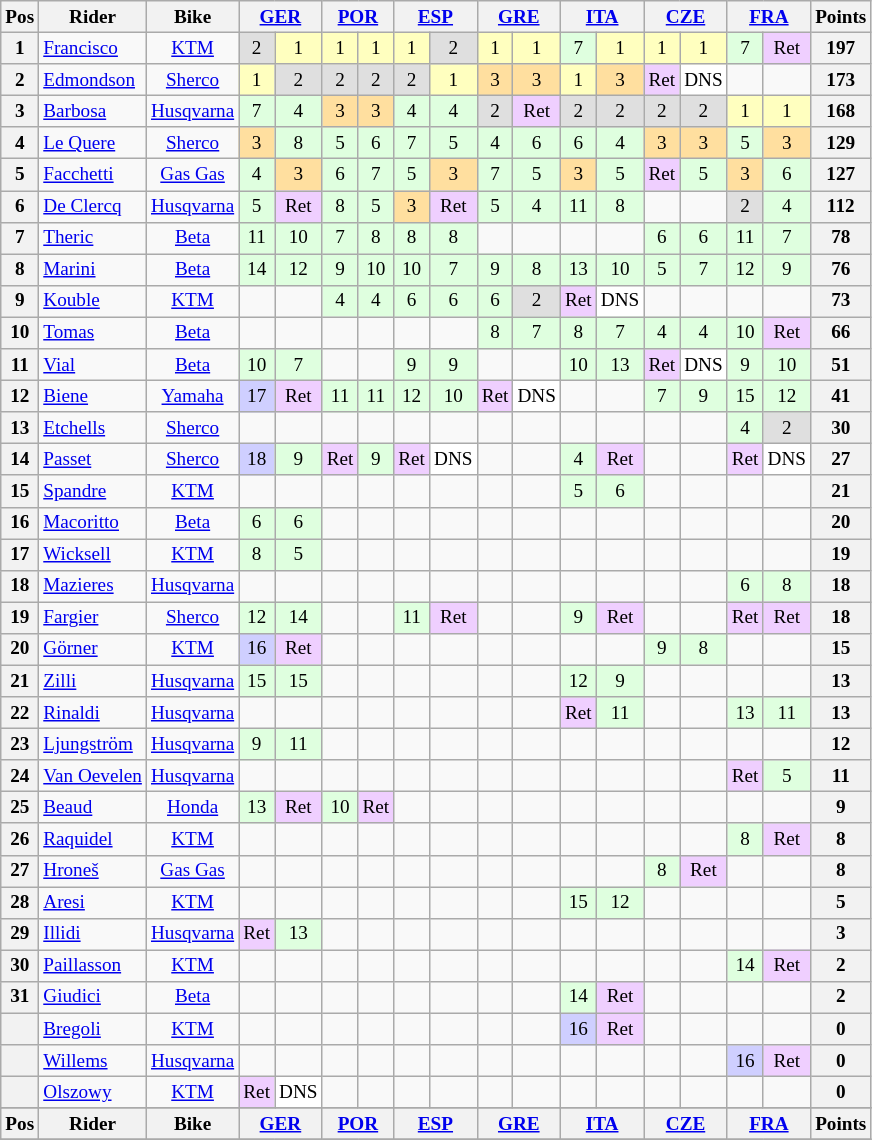<table class="wikitable" style="font-size: 80%; text-align:center">
<tr valign="top">
<th valign="middle">Pos</th>
<th valign="middle">Rider</th>
<th valign="middle">Bike</th>
<th colspan=2><a href='#'>GER</a><br></th>
<th colspan=2><a href='#'>POR</a><br></th>
<th colspan=2><a href='#'>ESP</a><br></th>
<th colspan=2><a href='#'>GRE</a><br></th>
<th colspan=2><a href='#'>ITA</a><br></th>
<th colspan=2><a href='#'>CZE</a><br></th>
<th colspan=2><a href='#'>FRA</a><br></th>
<th valign="middle">Points</th>
</tr>
<tr>
<th>1</th>
<td align=left> <a href='#'>Francisco</a></td>
<td><a href='#'>KTM</a></td>
<td style="background:#dfdfdf;">2</td>
<td style="background:#ffffbf;">1</td>
<td style="background:#ffffbf;">1</td>
<td style="background:#ffffbf;">1</td>
<td style="background:#ffffbf;">1</td>
<td style="background:#dfdfdf;">2</td>
<td style="background:#ffffbf;">1</td>
<td style="background:#ffffbf;">1</td>
<td style="background:#dfffdf;">7</td>
<td style="background:#ffffbf;">1</td>
<td style="background:#ffffbf;">1</td>
<td style="background:#ffffbf;">1</td>
<td style="background:#dfffdf;">7</td>
<td style="background:#efcfff;">Ret</td>
<th>197</th>
</tr>
<tr>
<th>2</th>
<td align=left> <a href='#'>Edmondson</a></td>
<td><a href='#'>Sherco</a></td>
<td style="background:#ffffbf;">1</td>
<td style="background:#dfdfdf;">2</td>
<td style="background:#dfdfdf;">2</td>
<td style="background:#dfdfdf;">2</td>
<td style="background:#dfdfdf;">2</td>
<td style="background:#ffffbf;">1</td>
<td style="background:#ffdf9f;">3</td>
<td style="background:#ffdf9f;">3</td>
<td style="background:#ffffbf;">1</td>
<td style="background:#ffdf9f;">3</td>
<td style="background:#efcfff;">Ret</td>
<td style="background:#ffffff;">DNS</td>
<td></td>
<td></td>
<th>173</th>
</tr>
<tr>
<th>3</th>
<td align=left> <a href='#'>Barbosa</a></td>
<td><a href='#'>Husqvarna</a></td>
<td style="background:#dfffdf;">7</td>
<td style="background:#dfffdf;">4</td>
<td style="background:#ffdf9f;">3</td>
<td style="background:#ffdf9f;">3</td>
<td style="background:#dfffdf;">4</td>
<td style="background:#dfffdf;">4</td>
<td style="background:#dfdfdf;">2</td>
<td style="background:#efcfff;">Ret</td>
<td style="background:#dfdfdf;">2</td>
<td style="background:#dfdfdf;">2</td>
<td style="background:#dfdfdf;">2</td>
<td style="background:#dfdfdf;">2</td>
<td style="background:#ffffbf;">1</td>
<td style="background:#ffffbf;">1</td>
<th>168</th>
</tr>
<tr>
<th>4</th>
<td align=left> <a href='#'>Le Quere</a></td>
<td><a href='#'>Sherco</a></td>
<td style="background:#ffdf9f;">3</td>
<td style="background:#dfffdf;">8</td>
<td style="background:#dfffdf;">5</td>
<td style="background:#dfffdf;">6</td>
<td style="background:#dfffdf;">7</td>
<td style="background:#dfffdf;">5</td>
<td style="background:#dfffdf;">4</td>
<td style="background:#dfffdf;">6</td>
<td style="background:#dfffdf;">6</td>
<td style="background:#dfffdf;">4</td>
<td style="background:#ffdf9f;">3</td>
<td style="background:#ffdf9f;">3</td>
<td style="background:#dfffdf;">5</td>
<td style="background:#ffdf9f;">3</td>
<th>129</th>
</tr>
<tr>
<th>5</th>
<td align=left> <a href='#'>Facchetti</a></td>
<td><a href='#'>Gas Gas</a></td>
<td style="background:#dfffdf;">4</td>
<td style="background:#ffdf9f;">3</td>
<td style="background:#dfffdf;">6</td>
<td style="background:#dfffdf;">7</td>
<td style="background:#dfffdf;">5</td>
<td style="background:#ffdf9f;">3</td>
<td style="background:#dfffdf;">7</td>
<td style="background:#dfffdf;">5</td>
<td style="background:#ffdf9f;">3</td>
<td style="background:#dfffdf;">5</td>
<td style="background:#efcfff;">Ret</td>
<td style="background:#dfffdf;">5</td>
<td style="background:#ffdf9f;">3</td>
<td style="background:#dfffdf;">6</td>
<th>127</th>
</tr>
<tr>
<th>6</th>
<td align=left> <a href='#'>De Clercq</a></td>
<td><a href='#'>Husqvarna</a></td>
<td style="background:#dfffdf;">5</td>
<td style="background:#efcfff;">Ret</td>
<td style="background:#dfffdf;">8</td>
<td style="background:#dfffdf;">5</td>
<td style="background:#ffdf9f;">3</td>
<td style="background:#efcfff;">Ret</td>
<td style="background:#dfffdf;">5</td>
<td style="background:#dfffdf;">4</td>
<td style="background:#dfffdf;">11</td>
<td style="background:#dfffdf;">8</td>
<td></td>
<td></td>
<td style="background:#dfdfdf;">2</td>
<td style="background:#dfffdf;">4</td>
<th>112</th>
</tr>
<tr>
<th>7</th>
<td align=left> <a href='#'>Theric</a></td>
<td><a href='#'>Beta</a></td>
<td style="background:#dfffdf;">11</td>
<td style="background:#dfffdf;">10</td>
<td style="background:#dfffdf;">7</td>
<td style="background:#dfffdf;">8</td>
<td style="background:#dfffdf;">8</td>
<td style="background:#dfffdf;">8</td>
<td></td>
<td></td>
<td></td>
<td></td>
<td style="background:#dfffdf;">6</td>
<td style="background:#dfffdf;">6</td>
<td style="background:#dfffdf;">11</td>
<td style="background:#dfffdf;">7</td>
<th>78</th>
</tr>
<tr>
<th>8</th>
<td align=left> <a href='#'>Marini</a></td>
<td><a href='#'>Beta</a></td>
<td style="background:#dfffdf;">14</td>
<td style="background:#dfffdf;">12</td>
<td style="background:#dfffdf;">9</td>
<td style="background:#dfffdf;">10</td>
<td style="background:#dfffdf;">10</td>
<td style="background:#dfffdf;">7</td>
<td style="background:#dfffdf;">9</td>
<td style="background:#dfffdf;">8</td>
<td style="background:#dfffdf;">13</td>
<td style="background:#dfffdf;">10</td>
<td style="background:#dfffdf;">5</td>
<td style="background:#dfffdf;">7</td>
<td style="background:#dfffdf;">12</td>
<td style="background:#dfffdf;">9</td>
<th>76</th>
</tr>
<tr>
<th>9</th>
<td align=left> <a href='#'>Kouble</a></td>
<td><a href='#'>KTM</a></td>
<td></td>
<td></td>
<td style="background:#dfffdf;">4</td>
<td style="background:#dfffdf;">4</td>
<td style="background:#dfffdf;">6</td>
<td style="background:#dfffdf;">6</td>
<td style="background:#dfffdf;">6</td>
<td style="background:#dfdfdf;">2</td>
<td style="background:#efcfff;">Ret</td>
<td style="background:#ffffff;">DNS</td>
<td></td>
<td></td>
<td></td>
<td></td>
<th>73</th>
</tr>
<tr>
<th>10</th>
<td align=left> <a href='#'>Tomas</a></td>
<td><a href='#'>Beta</a></td>
<td></td>
<td></td>
<td></td>
<td></td>
<td></td>
<td></td>
<td style="background:#dfffdf;">8</td>
<td style="background:#dfffdf;">7</td>
<td style="background:#dfffdf;">8</td>
<td style="background:#dfffdf;">7</td>
<td style="background:#dfffdf;">4</td>
<td style="background:#dfffdf;">4</td>
<td style="background:#dfffdf;">10</td>
<td style="background:#efcfff;">Ret</td>
<th>66</th>
</tr>
<tr>
<th>11</th>
<td align=left> <a href='#'>Vial</a></td>
<td><a href='#'>Beta</a></td>
<td style="background:#dfffdf;">10</td>
<td style="background:#dfffdf;">7</td>
<td></td>
<td></td>
<td style="background:#dfffdf;">9</td>
<td style="background:#dfffdf;">9</td>
<td></td>
<td></td>
<td style="background:#dfffdf;">10</td>
<td style="background:#dfffdf;">13</td>
<td style="background:#efcfff;">Ret</td>
<td style="background:#ffffff;">DNS</td>
<td style="background:#dfffdf;">9</td>
<td style="background:#dfffdf;">10</td>
<th>51</th>
</tr>
<tr>
<th>12</th>
<td align=left> <a href='#'>Biene</a></td>
<td><a href='#'>Yamaha</a></td>
<td style="background:#cfcfff;">17</td>
<td style="background:#efcfff;">Ret</td>
<td style="background:#dfffdf;">11</td>
<td style="background:#dfffdf;">11</td>
<td style="background:#dfffdf;">12</td>
<td style="background:#dfffdf;">10</td>
<td style="background:#efcfff;">Ret</td>
<td style="background:#ffffff;">DNS</td>
<td></td>
<td></td>
<td style="background:#dfffdf;">7</td>
<td style="background:#dfffdf;">9</td>
<td style="background:#dfffdf;">15</td>
<td style="background:#dfffdf;">12</td>
<th>41</th>
</tr>
<tr>
<th>13</th>
<td align=left> <a href='#'>Etchells</a></td>
<td><a href='#'>Sherco</a></td>
<td></td>
<td></td>
<td></td>
<td></td>
<td></td>
<td></td>
<td></td>
<td></td>
<td></td>
<td></td>
<td></td>
<td></td>
<td style="background:#dfffdf;">4</td>
<td style="background:#dfdfdf;">2</td>
<th>30</th>
</tr>
<tr>
<th>14</th>
<td align=left> <a href='#'>Passet</a></td>
<td><a href='#'>Sherco</a></td>
<td style="background:#cfcfff;">18</td>
<td style="background:#dfffdf;">9</td>
<td style="background:#efcfff;">Ret</td>
<td style="background:#dfffdf;">9</td>
<td style="background:#efcfff;">Ret</td>
<td style="background:#ffffff;">DNS</td>
<td></td>
<td></td>
<td style="background:#dfffdf;">4</td>
<td style="background:#efcfff;">Ret</td>
<td></td>
<td></td>
<td style="background:#efcfff;">Ret</td>
<td style="background:#ffffff;">DNS</td>
<th>27</th>
</tr>
<tr>
<th>15</th>
<td align=left> <a href='#'>Spandre</a></td>
<td><a href='#'>KTM</a></td>
<td></td>
<td></td>
<td></td>
<td></td>
<td></td>
<td></td>
<td></td>
<td></td>
<td style="background:#dfffdf;">5</td>
<td style="background:#dfffdf;">6</td>
<td></td>
<td></td>
<td></td>
<td></td>
<th>21</th>
</tr>
<tr>
<th>16</th>
<td align=left> <a href='#'>Macoritto</a></td>
<td><a href='#'>Beta</a></td>
<td style="background:#dfffdf;">6</td>
<td style="background:#dfffdf;">6</td>
<td></td>
<td></td>
<td></td>
<td></td>
<td></td>
<td></td>
<td></td>
<td></td>
<td></td>
<td></td>
<td></td>
<td></td>
<th>20</th>
</tr>
<tr>
<th>17</th>
<td align=left> <a href='#'>Wicksell</a></td>
<td><a href='#'>KTM</a></td>
<td style="background:#dfffdf;">8</td>
<td style="background:#dfffdf;">5</td>
<td></td>
<td></td>
<td></td>
<td></td>
<td></td>
<td></td>
<td></td>
<td></td>
<td></td>
<td></td>
<td></td>
<td></td>
<th>19</th>
</tr>
<tr>
<th>18</th>
<td align=left> <a href='#'>Mazieres</a></td>
<td><a href='#'>Husqvarna</a></td>
<td></td>
<td></td>
<td></td>
<td></td>
<td></td>
<td></td>
<td></td>
<td></td>
<td></td>
<td></td>
<td></td>
<td></td>
<td style="background:#dfffdf;">6</td>
<td style="background:#dfffdf;">8</td>
<th>18</th>
</tr>
<tr>
<th>19</th>
<td align=left> <a href='#'>Fargier</a></td>
<td><a href='#'>Sherco</a></td>
<td style="background:#dfffdf;">12</td>
<td style="background:#dfffdf;">14</td>
<td></td>
<td></td>
<td style="background:#dfffdf;">11</td>
<td style="background:#efcfff;">Ret</td>
<td></td>
<td></td>
<td style="background:#dfffdf;">9</td>
<td style="background:#efcfff;">Ret</td>
<td></td>
<td></td>
<td style="background:#efcfff;">Ret</td>
<td style="background:#efcfff;">Ret</td>
<th>18</th>
</tr>
<tr>
<th>20</th>
<td align=left> <a href='#'>Görner</a></td>
<td><a href='#'>KTM</a></td>
<td style="background:#cfcfff;">16</td>
<td style="background:#efcfff;">Ret</td>
<td></td>
<td></td>
<td></td>
<td></td>
<td></td>
<td></td>
<td></td>
<td></td>
<td style="background:#dfffdf;">9</td>
<td style="background:#dfffdf;">8</td>
<td></td>
<td></td>
<th>15</th>
</tr>
<tr>
<th>21</th>
<td align=left> <a href='#'>Zilli</a></td>
<td><a href='#'>Husqvarna</a></td>
<td style="background:#dfffdf;">15</td>
<td style="background:#dfffdf;">15</td>
<td></td>
<td></td>
<td></td>
<td></td>
<td></td>
<td></td>
<td style="background:#dfffdf;">12</td>
<td style="background:#dfffdf;">9</td>
<td></td>
<td></td>
<td></td>
<td></td>
<th>13</th>
</tr>
<tr>
<th>22</th>
<td align=left> <a href='#'>Rinaldi</a></td>
<td><a href='#'>Husqvarna</a></td>
<td></td>
<td></td>
<td></td>
<td></td>
<td></td>
<td></td>
<td></td>
<td></td>
<td style="background:#efcfff;">Ret</td>
<td style="background:#dfffdf;">11</td>
<td></td>
<td></td>
<td style="background:#dfffdf;">13</td>
<td style="background:#dfffdf;">11</td>
<th>13</th>
</tr>
<tr>
<th>23</th>
<td align=left> <a href='#'>Ljungström</a></td>
<td><a href='#'>Husqvarna</a></td>
<td style="background:#dfffdf;">9</td>
<td style="background:#dfffdf;">11</td>
<td></td>
<td></td>
<td></td>
<td></td>
<td></td>
<td></td>
<td></td>
<td></td>
<td></td>
<td></td>
<td></td>
<td></td>
<th>12</th>
</tr>
<tr>
<th>24</th>
<td align=left> <a href='#'>Van Oevelen</a></td>
<td><a href='#'>Husqvarna</a></td>
<td></td>
<td></td>
<td></td>
<td></td>
<td></td>
<td></td>
<td></td>
<td></td>
<td></td>
<td></td>
<td></td>
<td></td>
<td style="background:#efcfff;">Ret</td>
<td style="background:#dfffdf;">5</td>
<th>11</th>
</tr>
<tr>
<th>25</th>
<td align=left> <a href='#'>Beaud</a></td>
<td><a href='#'>Honda</a></td>
<td style="background:#dfffdf;">13</td>
<td style="background:#efcfff;">Ret</td>
<td style="background:#dfffdf;">10</td>
<td style="background:#efcfff;">Ret</td>
<td></td>
<td></td>
<td></td>
<td></td>
<td></td>
<td></td>
<td></td>
<td></td>
<td></td>
<td></td>
<th>9</th>
</tr>
<tr>
<th>26</th>
<td align=left> <a href='#'>Raquidel</a></td>
<td><a href='#'>KTM</a></td>
<td></td>
<td></td>
<td></td>
<td></td>
<td></td>
<td></td>
<td></td>
<td></td>
<td></td>
<td></td>
<td></td>
<td></td>
<td style="background:#dfffdf;">8</td>
<td style="background:#efcfff;">Ret</td>
<th>8</th>
</tr>
<tr>
<th>27</th>
<td align=left> <a href='#'>Hroneš</a></td>
<td><a href='#'>Gas Gas</a></td>
<td></td>
<td></td>
<td></td>
<td></td>
<td></td>
<td></td>
<td></td>
<td></td>
<td></td>
<td></td>
<td style="background:#dfffdf;">8</td>
<td style="background:#efcfff;">Ret</td>
<td></td>
<td></td>
<th>8</th>
</tr>
<tr>
<th>28</th>
<td align=left> <a href='#'>Aresi</a></td>
<td><a href='#'>KTM</a></td>
<td></td>
<td></td>
<td></td>
<td></td>
<td></td>
<td></td>
<td></td>
<td></td>
<td style="background:#dfffdf;">15</td>
<td style="background:#dfffdf;">12</td>
<td></td>
<td></td>
<td></td>
<td></td>
<th>5</th>
</tr>
<tr>
<th>29</th>
<td align=left> <a href='#'>Illidi</a></td>
<td><a href='#'>Husqvarna</a></td>
<td style="background:#efcfff;">Ret</td>
<td style="background:#dfffdf;">13</td>
<td></td>
<td></td>
<td></td>
<td></td>
<td></td>
<td></td>
<td></td>
<td></td>
<td></td>
<td></td>
<td></td>
<td></td>
<th>3</th>
</tr>
<tr>
<th>30</th>
<td align=left> <a href='#'>Paillasson</a></td>
<td><a href='#'>KTM</a></td>
<td></td>
<td></td>
<td></td>
<td></td>
<td></td>
<td></td>
<td></td>
<td></td>
<td></td>
<td></td>
<td></td>
<td></td>
<td style="background:#dfffdf;">14</td>
<td style="background:#efcfff;">Ret</td>
<th>2</th>
</tr>
<tr>
<th>31</th>
<td align=left> <a href='#'>Giudici</a></td>
<td><a href='#'>Beta</a></td>
<td></td>
<td></td>
<td></td>
<td></td>
<td></td>
<td></td>
<td></td>
<td></td>
<td style="background:#dfffdf;">14</td>
<td style="background:#efcfff;">Ret</td>
<td></td>
<td></td>
<td></td>
<td></td>
<th>2</th>
</tr>
<tr>
<th></th>
<td align=left> <a href='#'>Bregoli</a></td>
<td><a href='#'>KTM</a></td>
<td></td>
<td></td>
<td></td>
<td></td>
<td></td>
<td></td>
<td></td>
<td></td>
<td style="background:#cfcfff;">16</td>
<td style="background:#efcfff;">Ret</td>
<td></td>
<td></td>
<td></td>
<td></td>
<th>0</th>
</tr>
<tr>
<th></th>
<td align=left> <a href='#'>Willems</a></td>
<td><a href='#'>Husqvarna</a></td>
<td></td>
<td></td>
<td></td>
<td></td>
<td></td>
<td></td>
<td></td>
<td></td>
<td></td>
<td></td>
<td></td>
<td></td>
<td style="background:#cfcfff;">16</td>
<td style="background:#efcfff;">Ret</td>
<th>0</th>
</tr>
<tr>
<th></th>
<td align=left> <a href='#'>Olszowy</a></td>
<td><a href='#'>KTM</a></td>
<td style="background:#efcfff;">Ret</td>
<td style="background:#ffffff;">DNS</td>
<td></td>
<td></td>
<td></td>
<td></td>
<td></td>
<td></td>
<td></td>
<td></td>
<td></td>
<td></td>
<td></td>
<td></td>
<th>0</th>
</tr>
<tr>
</tr>
<tr valign="top">
<th valign="middle">Pos</th>
<th valign="middle">Rider</th>
<th valign="middle">Bike</th>
<th colspan=2><a href='#'>GER</a><br></th>
<th colspan=2><a href='#'>POR</a><br></th>
<th colspan=2><a href='#'>ESP</a><br></th>
<th colspan=2><a href='#'>GRE</a><br></th>
<th colspan=2><a href='#'>ITA</a><br></th>
<th colspan=2><a href='#'>CZE</a><br></th>
<th colspan=2><a href='#'>FRA</a><br></th>
<th valign="middle">Points</th>
</tr>
<tr>
</tr>
</table>
